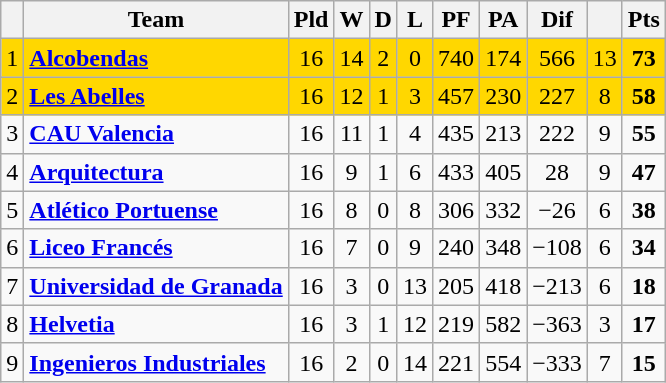<table class="wikitable sortable" style="text-align: center;">
<tr>
<th align="center"></th>
<th align="center">Team</th>
<th align="center">Pld</th>
<th align="center">W</th>
<th align="center">D</th>
<th align="center">L</th>
<th align="center">PF</th>
<th align="center">PA</th>
<th align="center">Dif</th>
<th align="center"></th>
<th align="center">Pts</th>
</tr>
<tr style="background:#FFD700;">
<td>1</td>
<td align="left"><strong><a href='#'>Alcobendas</a></strong></td>
<td>16</td>
<td>14</td>
<td>2</td>
<td>0</td>
<td>740</td>
<td>174</td>
<td>566</td>
<td>13</td>
<td><strong>73</strong></td>
</tr>
<tr ! style="background:#FFD700;">
<td>2</td>
<td align="left"><strong><a href='#'>Les Abelles</a></strong></td>
<td>16</td>
<td>12</td>
<td>1</td>
<td>3</td>
<td>457</td>
<td>230</td>
<td>227</td>
<td>8</td>
<td><strong>58</strong></td>
</tr>
<tr>
<td>3</td>
<td align="left"><strong><a href='#'>CAU Valencia</a></strong></td>
<td>16</td>
<td>11</td>
<td>1</td>
<td>4</td>
<td>435</td>
<td>213</td>
<td>222</td>
<td>9</td>
<td><strong>55</strong></td>
</tr>
<tr>
<td>4</td>
<td align="left"><strong><a href='#'>Arquitectura</a></strong></td>
<td>16</td>
<td>9</td>
<td>1</td>
<td>6</td>
<td>433</td>
<td>405</td>
<td>28</td>
<td>9</td>
<td><strong>47</strong></td>
</tr>
<tr>
<td>5</td>
<td align="left"><strong><a href='#'>Atlético Portuense</a></strong></td>
<td>16</td>
<td>8</td>
<td>0</td>
<td>8</td>
<td>306</td>
<td>332</td>
<td>−26</td>
<td>6</td>
<td><strong>38</strong></td>
</tr>
<tr>
<td>6</td>
<td align="left"><strong><a href='#'>Liceo Francés</a></strong></td>
<td>16</td>
<td>7</td>
<td>0</td>
<td>9</td>
<td>240</td>
<td>348</td>
<td>−108</td>
<td>6</td>
<td><strong>34</strong></td>
</tr>
<tr>
<td>7</td>
<td align="left"><strong><a href='#'>Universidad de Granada</a></strong></td>
<td>16</td>
<td>3</td>
<td>0</td>
<td>13</td>
<td>205</td>
<td>418</td>
<td>−213</td>
<td>6</td>
<td><strong>18</strong></td>
</tr>
<tr>
<td>8</td>
<td align="left"><strong><a href='#'>Helvetia</a></strong></td>
<td>16</td>
<td>3</td>
<td>1</td>
<td>12</td>
<td>219</td>
<td>582</td>
<td>−363</td>
<td>3</td>
<td><strong>17</strong></td>
</tr>
<tr>
<td>9</td>
<td align="left"><strong><a href='#'>Ingenieros Industriales</a></strong></td>
<td>16</td>
<td>2</td>
<td>0</td>
<td>14</td>
<td>221</td>
<td>554</td>
<td>−333</td>
<td>7</td>
<td><strong>15</strong></td>
</tr>
</table>
